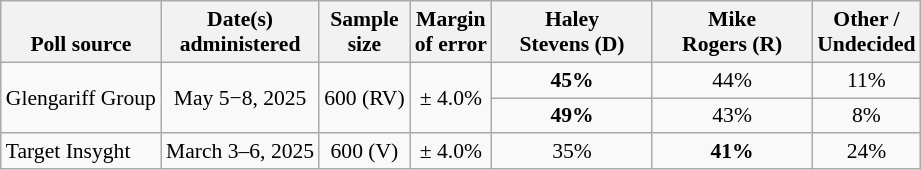<table class="wikitable" style="font-size:90%;text-align:center;">
<tr valign=bottom>
<th>Poll source</th>
<th>Date(s)<br>administered</th>
<th>Sample<br>size</th>
<th>Margin<br>of error</th>
<th style="width:100px;">Haley<br>Stevens (D)</th>
<th style="width:100px;">Mike<br>Rogers (R)</th>
<th>Other /<br>Undecided</th>
</tr>
<tr>
<td style="text-align:left;" rowspan="2">Glengariff Group</td>
<td rowspan="2">May 5−8, 2025</td>
<td rowspan="2">600 (RV)</td>
<td rowspan="2">± 4.0%</td>
<td><strong>45%</strong></td>
<td>44%</td>
<td>11%</td>
</tr>
<tr>
<td><strong>49%</strong></td>
<td>43%</td>
<td>8%</td>
</tr>
<tr>
<td style="text-align:left;">Target Insyght</td>
<td>March 3–6, 2025</td>
<td>600 (V)</td>
<td>± 4.0%</td>
<td>35%</td>
<td><strong>41%</strong></td>
<td>24%</td>
</tr>
</table>
